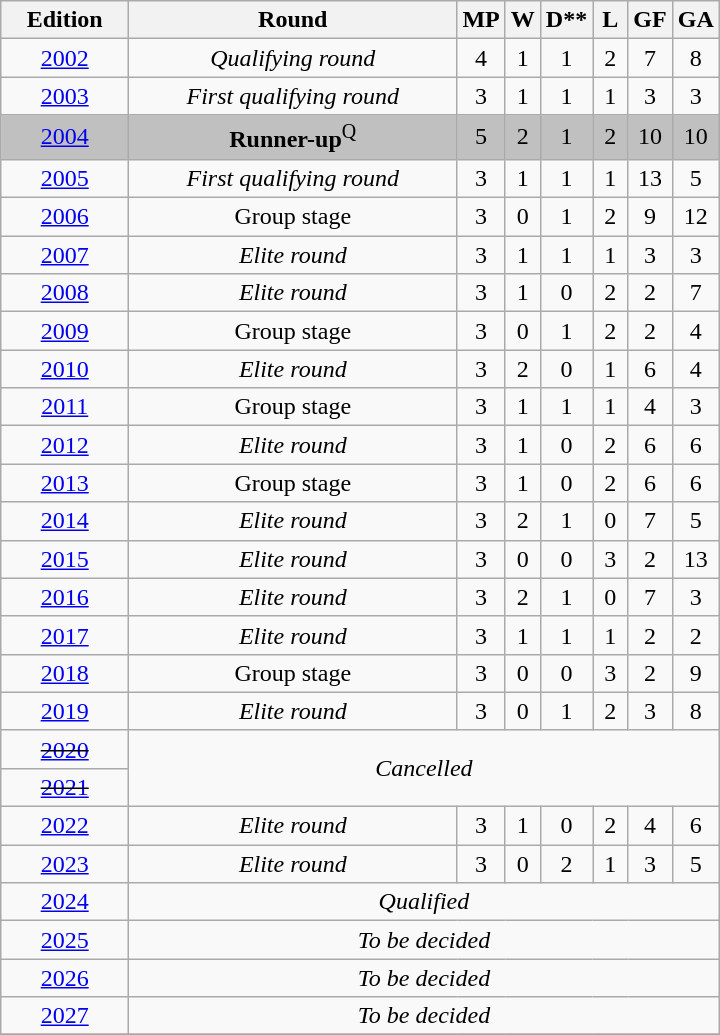<table class="wikitable" style="text-align:center; width:30em;">
<tr>
<th>Edition</th>
<th>Round</th>
<th style="width:1em;">MP</th>
<th style="width:1em;">W</th>
<th style="width:1em;">D**</th>
<th style="width:1em;">L</th>
<th style="width:1em;">GF</th>
<th style="width:1em;">GA</th>
</tr>
<tr>
<td> <a href='#'>2002</a></td>
<td><em>Qualifying round</em></td>
<td>4</td>
<td>1</td>
<td>1</td>
<td>2</td>
<td>7</td>
<td>8</td>
</tr>
<tr>
<td> <a href='#'>2003</a></td>
<td><em>First qualifying round</em></td>
<td>3</td>
<td>1</td>
<td>1</td>
<td>1</td>
<td>3</td>
<td>3</td>
</tr>
<tr bgcolor=silver>
<td> <a href='#'>2004</a></td>
<td><strong>Runner-up</strong><sup>Q</sup></td>
<td>5</td>
<td>2</td>
<td>1</td>
<td>2</td>
<td>10</td>
<td>10</td>
</tr>
<tr>
<td> <a href='#'>2005</a></td>
<td><em>First qualifying round</em></td>
<td>3</td>
<td>1</td>
<td>1</td>
<td>1</td>
<td>13</td>
<td>5</td>
</tr>
<tr>
<td> <a href='#'>2006</a></td>
<td>Group stage</td>
<td>3</td>
<td>0</td>
<td>1</td>
<td>2</td>
<td>9</td>
<td>12</td>
</tr>
<tr>
<td> <a href='#'>2007</a></td>
<td><em>Elite round</em></td>
<td>3</td>
<td>1</td>
<td>1</td>
<td>1</td>
<td>3</td>
<td>3</td>
</tr>
<tr>
<td> <a href='#'>2008</a></td>
<td><em>Elite round</em></td>
<td>3</td>
<td>1</td>
<td>0</td>
<td>2</td>
<td>2</td>
<td>7</td>
</tr>
<tr>
<td> <a href='#'>2009</a></td>
<td>Group stage</td>
<td>3</td>
<td>0</td>
<td>1</td>
<td>2</td>
<td>2</td>
<td>4</td>
</tr>
<tr>
<td> <a href='#'>2010</a></td>
<td><em>Elite round</em></td>
<td>3</td>
<td>2</td>
<td>0</td>
<td>1</td>
<td>6</td>
<td>4</td>
</tr>
<tr>
<td> <a href='#'>2011</a></td>
<td>Group stage</td>
<td>3</td>
<td>1</td>
<td>1</td>
<td>1</td>
<td>4</td>
<td>3</td>
</tr>
<tr>
<td> <a href='#'>2012</a></td>
<td><em>Elite round</em></td>
<td>3</td>
<td>1</td>
<td>0</td>
<td>2</td>
<td>6</td>
<td>6</td>
</tr>
<tr>
<td> <a href='#'>2013</a></td>
<td>Group stage</td>
<td>3</td>
<td>1</td>
<td>0</td>
<td>2</td>
<td>6</td>
<td>6</td>
</tr>
<tr>
<td> <a href='#'>2014</a></td>
<td><em>Elite round</em></td>
<td>3</td>
<td>2</td>
<td>1</td>
<td>0</td>
<td>7</td>
<td>5</td>
</tr>
<tr>
<td> <a href='#'>2015</a></td>
<td><em>Elite round</em></td>
<td>3</td>
<td>0</td>
<td>0</td>
<td>3</td>
<td>2</td>
<td>13</td>
</tr>
<tr>
<td> <a href='#'>2016</a></td>
<td><em>Elite round</em></td>
<td>3</td>
<td>2</td>
<td>1</td>
<td>0</td>
<td>7</td>
<td>3</td>
</tr>
<tr>
<td> <a href='#'>2017</a></td>
<td><em>Elite round</em></td>
<td>3</td>
<td>1</td>
<td>1</td>
<td>1</td>
<td>2</td>
<td>2</td>
</tr>
<tr>
<td> <a href='#'>2018</a></td>
<td>Group stage</td>
<td>3</td>
<td>0</td>
<td>0</td>
<td>3</td>
<td>2</td>
<td>9</td>
</tr>
<tr>
<td> <a href='#'>2019</a></td>
<td><em>Elite round</em></td>
<td>3</td>
<td>0</td>
<td>1</td>
<td>2</td>
<td>3</td>
<td>8</td>
</tr>
<tr>
<td> <s><a href='#'>2020</a></s></td>
<td colspan=8 rowspan=2><em>Cancelled</em></td>
</tr>
<tr>
<td> <s><a href='#'>2021</a></s></td>
</tr>
<tr>
<td> <a href='#'>2022</a></td>
<td><em>Elite round</em></td>
<td>3</td>
<td>1</td>
<td>0</td>
<td>2</td>
<td>4</td>
<td>6</td>
</tr>
<tr>
<td> <a href='#'>2023</a></td>
<td><em>Elite round</em></td>
<td>3</td>
<td>0</td>
<td>2</td>
<td>1</td>
<td>3</td>
<td>5</td>
</tr>
<tr>
<td> <a href='#'>2024</a></td>
<td colspan=8><em>Qualified</em></td>
</tr>
<tr>
<td> <a href='#'>2025</a></td>
<td colspan=8><em>To be decided</em></td>
</tr>
<tr>
<td> <a href='#'>2026</a></td>
<td colspan=8><em>To be decided</em></td>
</tr>
<tr>
<td> <a href='#'>2027</a></td>
<td colspan=8><em>To be decided</em></td>
</tr>
<tr>
</tr>
</table>
